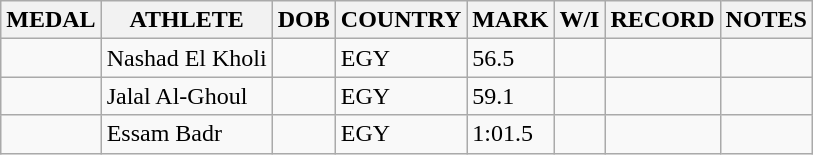<table class="wikitable">
<tr>
<th>MEDAL</th>
<th>ATHLETE</th>
<th>DOB</th>
<th>COUNTRY</th>
<th>MARK</th>
<th>W/I</th>
<th>RECORD</th>
<th>NOTES</th>
</tr>
<tr>
<td></td>
<td>Nashad El Kholi</td>
<td></td>
<td>EGY</td>
<td>56.5</td>
<td></td>
<td></td>
<td></td>
</tr>
<tr>
<td></td>
<td>Jalal Al-Ghoul</td>
<td></td>
<td>EGY</td>
<td>59.1</td>
<td></td>
<td></td>
<td></td>
</tr>
<tr>
<td></td>
<td>Essam Badr</td>
<td></td>
<td>EGY</td>
<td>1:01.5</td>
<td></td>
<td></td>
<td></td>
</tr>
</table>
